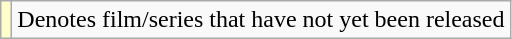<table class="wikitable">
<tr>
<td style="background:#ffc;"></td>
<td>Denotes film/series that have not yet been released</td>
</tr>
</table>
